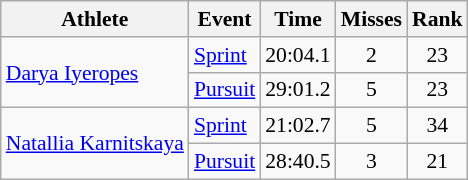<table class="wikitable" style="font-size:90%">
<tr>
<th>Athlete</th>
<th>Event</th>
<th>Time</th>
<th>Misses</th>
<th>Rank</th>
</tr>
<tr align=center>
<td align=left rowspan=2><a href='#'>Darya Iyeropes</a></td>
<td align=left><a href='#'>Sprint</a></td>
<td>20:04.1</td>
<td>2</td>
<td>23</td>
</tr>
<tr align=center>
<td align=left><a href='#'>Pursuit</a></td>
<td>29:01.2</td>
<td>5</td>
<td>23</td>
</tr>
<tr align=center>
<td align=left rowspan=2><a href='#'>Natallia Karnitskaya</a></td>
<td align=left><a href='#'>Sprint</a></td>
<td>21:02.7</td>
<td>5</td>
<td>34</td>
</tr>
<tr align=center>
<td align=left><a href='#'>Pursuit</a></td>
<td>28:40.5</td>
<td>3</td>
<td>21</td>
</tr>
</table>
